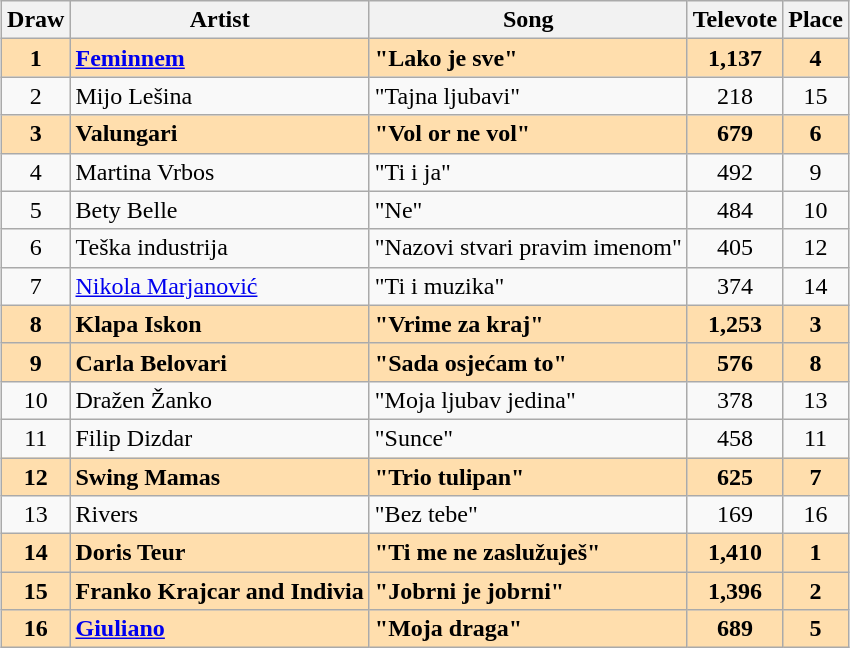<table class="sortable wikitable" style="margin: 1em auto 1em auto; text-align:center">
<tr>
<th>Draw</th>
<th>Artist</th>
<th>Song</th>
<th>Televote</th>
<th>Place</th>
</tr>
<tr style="font-weight:bold; background:navajowhite;">
<td>1</td>
<td align="left"><a href='#'>Feminnem</a></td>
<td align="left">"Lako je sve"</td>
<td>1,137</td>
<td>4</td>
</tr>
<tr>
<td>2</td>
<td align="left">Mijo Lešina</td>
<td align="left">"Tajna ljubavi"</td>
<td>218</td>
<td>15</td>
</tr>
<tr style="font-weight:bold; background:navajowhite;">
<td>3</td>
<td align="left">Valungari</td>
<td align="left">"Vol or ne vol"</td>
<td>679</td>
<td>6</td>
</tr>
<tr>
<td>4</td>
<td align="left">Martina Vrbos</td>
<td align="left">"Ti i ja"</td>
<td>492</td>
<td>9</td>
</tr>
<tr>
<td>5</td>
<td align="left">Bety Belle</td>
<td align="left">"Ne"</td>
<td>484</td>
<td>10</td>
</tr>
<tr>
<td>6</td>
<td align="left">Teška industrija</td>
<td align="left">"Nazovi stvari pravim imenom"</td>
<td>405</td>
<td>12</td>
</tr>
<tr>
<td>7</td>
<td align="left"><a href='#'>Nikola Marjanović</a></td>
<td align="left">"Ti i muzika"</td>
<td>374</td>
<td>14</td>
</tr>
<tr style="font-weight:bold; background:navajowhite;">
<td>8</td>
<td align="left">Klapa Iskon</td>
<td align="left">"Vrime za kraj"</td>
<td>1,253</td>
<td>3</td>
</tr>
<tr style="font-weight:bold; background:navajowhite;">
<td>9</td>
<td align="left">Carla Belovari</td>
<td align="left">"Sada osjećam to"</td>
<td>576</td>
<td>8</td>
</tr>
<tr>
<td>10</td>
<td align="left">Dražen Žanko</td>
<td align="left">"Moja ljubav jedina"</td>
<td>378</td>
<td>13</td>
</tr>
<tr>
<td>11</td>
<td align="left">Filip Dizdar</td>
<td align="left">"Sunce"</td>
<td>458</td>
<td>11</td>
</tr>
<tr style="font-weight:bold; background:navajowhite;">
<td>12</td>
<td align="left">Swing Mamas</td>
<td align="left">"Trio tulipan"</td>
<td>625</td>
<td>7</td>
</tr>
<tr>
<td>13</td>
<td align="left">Rivers</td>
<td align="left">"Bez tebe"</td>
<td>169</td>
<td>16</td>
</tr>
<tr style="font-weight:bold; background:navajowhite;">
<td>14</td>
<td align="left">Doris Teur</td>
<td align="left">"Ti me ne zaslužuješ"</td>
<td>1,410</td>
<td>1</td>
</tr>
<tr style="font-weight:bold; background:navajowhite;">
<td>15</td>
<td align="left">Franko Krajcar and Indivia</td>
<td align="left">"Jobrni je jobrni"</td>
<td>1,396</td>
<td>2</td>
</tr>
<tr style="font-weight:bold; background:navajowhite;">
<td>16</td>
<td align="left"><a href='#'>Giuliano</a></td>
<td align="left">"Moja draga"</td>
<td>689</td>
<td>5</td>
</tr>
</table>
